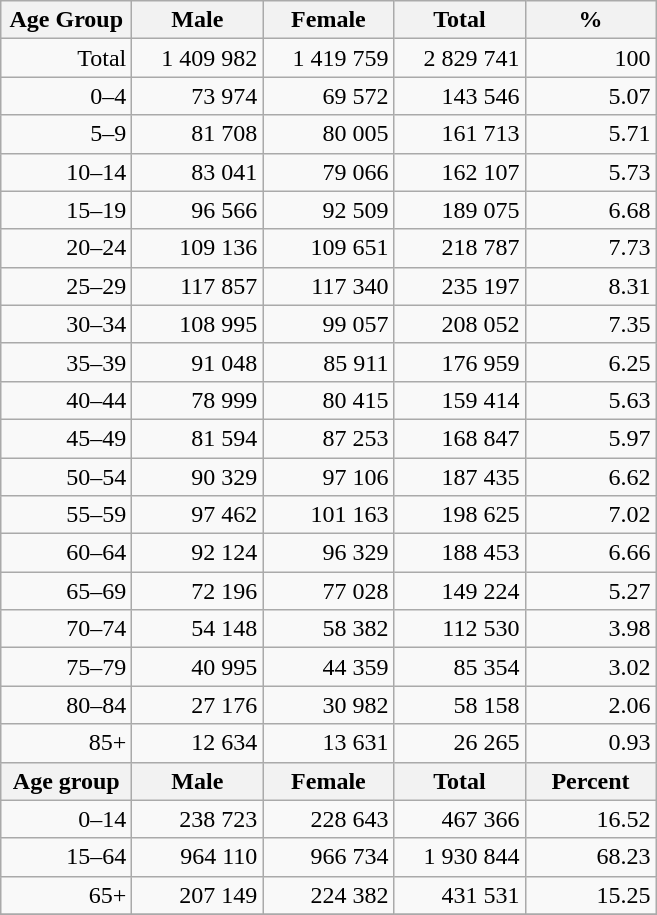<table class="wikitable">
<tr>
<th width="80pt">Age Group</th>
<th width="80pt">Male</th>
<th width="80pt">Female</th>
<th width="80pt">Total</th>
<th width="80pt">%</th>
</tr>
<tr>
<td align="right">Total</td>
<td align="right">1 409 982</td>
<td align="right">1 419 759</td>
<td align="right">2 829 741</td>
<td align="right">100</td>
</tr>
<tr>
<td align="right">0–4</td>
<td align="right">73 974</td>
<td align="right">69 572</td>
<td align="right">143 546</td>
<td align="right">5.07</td>
</tr>
<tr>
<td align="right">5–9</td>
<td align="right">81 708</td>
<td align="right">80 005</td>
<td align="right">161 713</td>
<td align="right">5.71</td>
</tr>
<tr>
<td align="right">10–14</td>
<td align="right">83 041</td>
<td align="right">79 066</td>
<td align="right">162 107</td>
<td align="right">5.73</td>
</tr>
<tr>
<td align="right">15–19</td>
<td align="right">96 566</td>
<td align="right">92 509</td>
<td align="right">189 075</td>
<td align="right">6.68</td>
</tr>
<tr>
<td align="right">20–24</td>
<td align="right">109 136</td>
<td align="right">109 651</td>
<td align="right">218 787</td>
<td align="right">7.73</td>
</tr>
<tr>
<td align="right">25–29</td>
<td align="right">117 857</td>
<td align="right">117 340</td>
<td align="right">235 197</td>
<td align="right">8.31</td>
</tr>
<tr>
<td align="right">30–34</td>
<td align="right">108 995</td>
<td align="right">99 057</td>
<td align="right">208 052</td>
<td align="right">7.35</td>
</tr>
<tr>
<td align="right">35–39</td>
<td align="right">91 048</td>
<td align="right">85 911</td>
<td align="right">176 959</td>
<td align="right">6.25</td>
</tr>
<tr>
<td align="right">40–44</td>
<td align="right">78 999</td>
<td align="right">80 415</td>
<td align="right">159 414</td>
<td align="right">5.63</td>
</tr>
<tr>
<td align="right">45–49</td>
<td align="right">81 594</td>
<td align="right">87 253</td>
<td align="right">168 847</td>
<td align="right">5.97</td>
</tr>
<tr>
<td align="right">50–54</td>
<td align="right">90 329</td>
<td align="right">97 106</td>
<td align="right">187 435</td>
<td align="right">6.62</td>
</tr>
<tr>
<td align="right">55–59</td>
<td align="right">97 462</td>
<td align="right">101 163</td>
<td align="right">198 625</td>
<td align="right">7.02</td>
</tr>
<tr>
<td align="right">60–64</td>
<td align="right">92 124</td>
<td align="right">96 329</td>
<td align="right">188 453</td>
<td align="right">6.66</td>
</tr>
<tr>
<td align="right">65–69</td>
<td align="right">72 196</td>
<td align="right">77 028</td>
<td align="right">149 224</td>
<td align="right">5.27</td>
</tr>
<tr>
<td align="right">70–74</td>
<td align="right">54 148</td>
<td align="right">58 382</td>
<td align="right">112 530</td>
<td align="right">3.98</td>
</tr>
<tr>
<td align="right">75–79</td>
<td align="right">40 995</td>
<td align="right">44 359</td>
<td align="right">85 354</td>
<td align="right">3.02</td>
</tr>
<tr>
<td align="right">80–84</td>
<td align="right">27 176</td>
<td align="right">30 982</td>
<td align="right">58 158</td>
<td align="right">2.06</td>
</tr>
<tr>
<td align="right">85+</td>
<td align="right">12 634</td>
<td align="right">13 631</td>
<td align="right">26 265</td>
<td align="right">0.93</td>
</tr>
<tr>
<th width="50">Age group</th>
<th width="80pt">Male</th>
<th width="80">Female</th>
<th width="80">Total</th>
<th width="50">Percent</th>
</tr>
<tr>
<td align="right">0–14</td>
<td align="right">238 723</td>
<td align="right">228 643</td>
<td align="right">467 366</td>
<td align="right">16.52</td>
</tr>
<tr>
<td align="right">15–64</td>
<td align="right">964 110</td>
<td align="right">966 734</td>
<td align="right">1 930 844</td>
<td align="right">68.23</td>
</tr>
<tr>
<td align="right">65+</td>
<td align="right">207 149</td>
<td align="right">224 382</td>
<td align="right">431 531</td>
<td align="right">15.25</td>
</tr>
<tr>
</tr>
</table>
